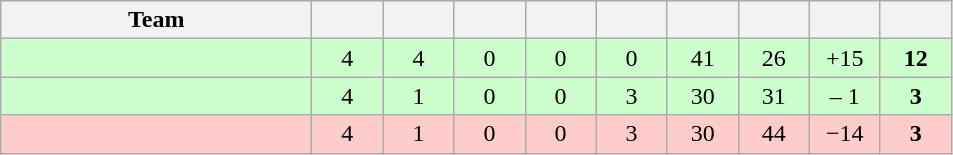<table class=wikitable style="text-align:center">
<tr>
<th width=200>Team</th>
<th width=40></th>
<th width=40></th>
<th width=40></th>
<th width=40></th>
<th width=40></th>
<th width=40></th>
<th width=40></th>
<th width=40></th>
<th width=40></th>
</tr>
<tr bgcolor=ccffcc>
<td align=left></td>
<td>4</td>
<td>4</td>
<td>0</td>
<td>0</td>
<td>0</td>
<td>41</td>
<td>26</td>
<td>+15</td>
<td><strong>12</strong></td>
</tr>
<tr bgcolor=ccffcc>
<td align=left></td>
<td>4</td>
<td>1</td>
<td>0</td>
<td>0</td>
<td>3</td>
<td>30</td>
<td>31</td>
<td>– 1</td>
<td><strong>3</strong></td>
</tr>
<tr bgcolor=ffcccc>
<td align=left></td>
<td>4</td>
<td>1</td>
<td>0</td>
<td>0</td>
<td>3</td>
<td>30</td>
<td>44</td>
<td>−14</td>
<td><strong>3</strong></td>
</tr>
</table>
